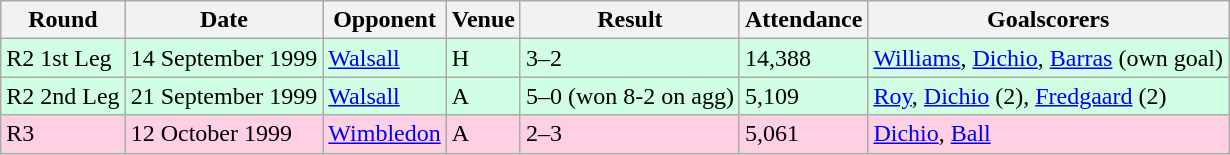<table class="wikitable">
<tr>
<th>Round</th>
<th>Date</th>
<th>Opponent</th>
<th>Venue</th>
<th>Result</th>
<th>Attendance</th>
<th>Goalscorers</th>
</tr>
<tr style="background-color: #d0ffe3;">
<td>R2 1st Leg</td>
<td>14 September 1999</td>
<td><a href='#'>Walsall</a></td>
<td>H</td>
<td>3–2</td>
<td>14,388</td>
<td><a href='#'>Williams</a>, <a href='#'>Dichio</a>, <a href='#'>Barras</a> (own goal)</td>
</tr>
<tr style="background-color: #d0ffe3;">
<td>R2 2nd Leg</td>
<td>21 September 1999</td>
<td><a href='#'>Walsall</a></td>
<td>A</td>
<td>5–0 (won 8-2 on agg)</td>
<td>5,109</td>
<td><a href='#'>Roy</a>, <a href='#'>Dichio</a> (2), <a href='#'>Fredgaard</a> (2)</td>
</tr>
<tr style="background-color: #ffd0e3;">
<td>R3</td>
<td>12 October 1999</td>
<td><a href='#'>Wimbledon</a></td>
<td>A</td>
<td>2–3 </td>
<td>5,061</td>
<td><a href='#'>Dichio</a>, <a href='#'>Ball</a></td>
</tr>
</table>
